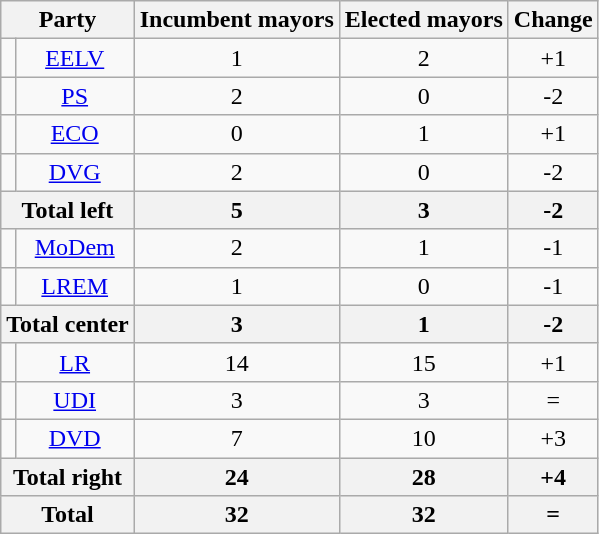<table class="wikitable" style="text-align:center">
<tr>
<th colspan="2">Party</th>
<th>Incumbent mayors</th>
<th>Elected mayors</th>
<th>Change</th>
</tr>
<tr>
<td bgcolor=></td>
<td><a href='#'>EELV</a></td>
<td>1</td>
<td>2</td>
<td>+1</td>
</tr>
<tr>
<td bgcolor=></td>
<td><a href='#'>PS</a></td>
<td>2</td>
<td>0</td>
<td>-2</td>
</tr>
<tr>
<td bgcolor=></td>
<td><a href='#'>ECO</a></td>
<td>0</td>
<td>1</td>
<td>+1</td>
</tr>
<tr>
<td bgcolor=></td>
<td><a href='#'>DVG</a></td>
<td>2</td>
<td>0</td>
<td>-2</td>
</tr>
<tr>
<th colspan="2">Total left</th>
<th>5</th>
<th>3</th>
<th>-2</th>
</tr>
<tr>
<td bgcolor=></td>
<td><a href='#'>MoDem</a></td>
<td>2</td>
<td>1</td>
<td>-1</td>
</tr>
<tr>
<td bgcolor=></td>
<td><a href='#'>LREM</a></td>
<td>1</td>
<td>0</td>
<td>-1</td>
</tr>
<tr>
<th colspan="2">Total center</th>
<th>3</th>
<th>1</th>
<th>-2</th>
</tr>
<tr>
<td bgcolor=></td>
<td><a href='#'>LR</a></td>
<td>14</td>
<td>15</td>
<td>+1</td>
</tr>
<tr>
<td bgcolor=></td>
<td><a href='#'>UDI</a></td>
<td>3</td>
<td>3</td>
<td>=</td>
</tr>
<tr>
<td bgcolor=></td>
<td><a href='#'>DVD</a></td>
<td>7</td>
<td>10</td>
<td>+3</td>
</tr>
<tr>
<th colspan="2">Total right</th>
<th>24</th>
<th>28</th>
<th>+4</th>
</tr>
<tr>
<th colspan="2">Total</th>
<th>32</th>
<th>32</th>
<th>=</th>
</tr>
</table>
